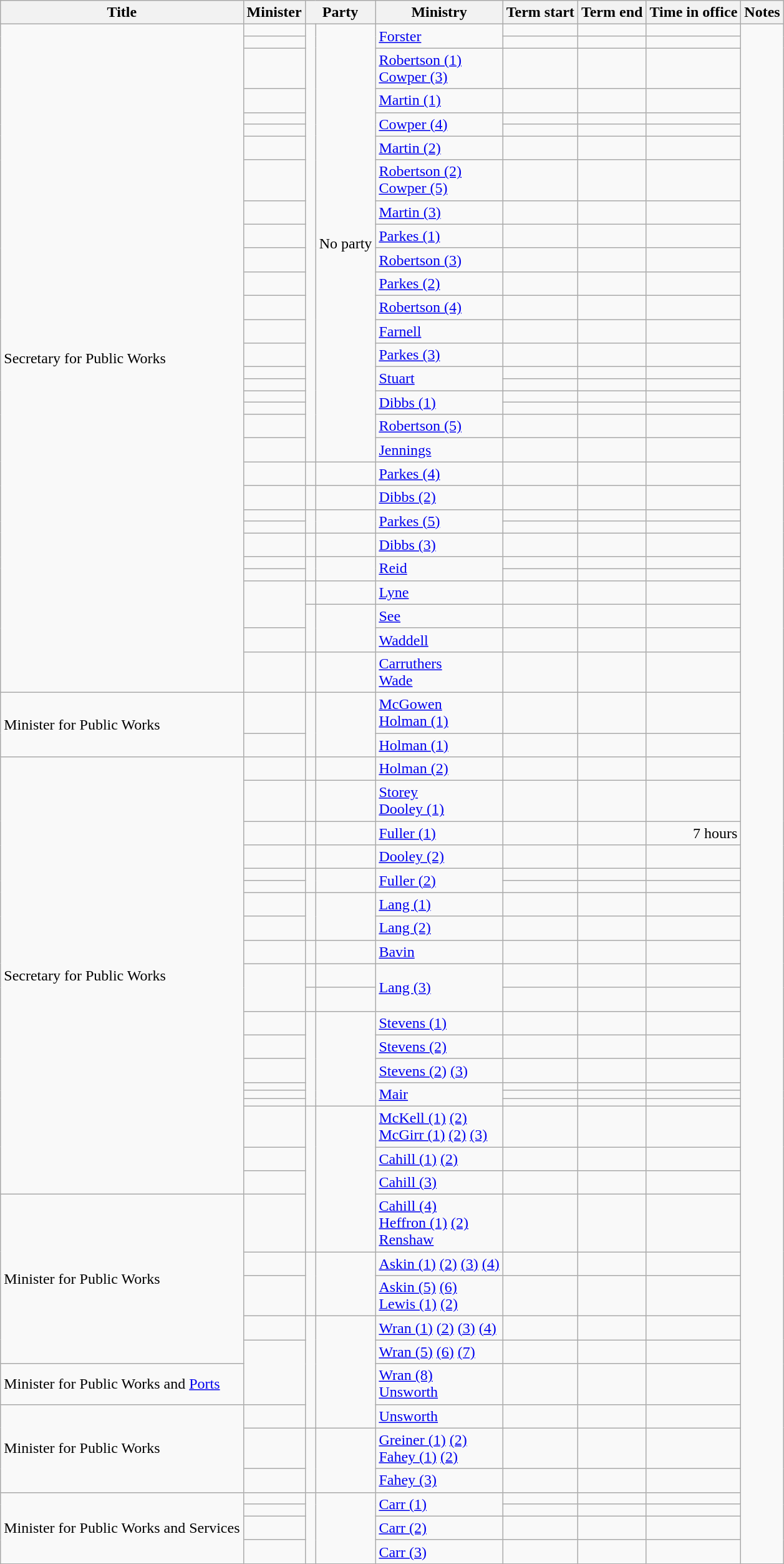<table class="wikitable sortable">
<tr>
<th>Title</th>
<th>Minister</th>
<th colspan="2">Party</th>
<th>Ministry</th>
<th>Term start</th>
<th>Term end</th>
<th>Time in office</th>
<th class="unsortable">Notes</th>
</tr>
<tr>
<td rowspan="32">Secretary for Public Works</td>
<td></td>
<td rowspan="21"> </td>
<td rowspan="21">No party</td>
<td rowspan="2"><a href='#'>Forster</a></td>
<td align=center></td>
<td align=center></td>
<td align=right></td>
</tr>
<tr>
<td></td>
<td align=center></td>
<td align=center></td>
<td align=right></td>
</tr>
<tr>
<td></td>
<td><a href='#'>Robertson (1)</a><br><a href='#'>Cowper (3)</a></td>
<td align=center></td>
<td align=center></td>
<td align=right></td>
</tr>
<tr>
<td></td>
<td><a href='#'>Martin (1)</a></td>
<td align=center></td>
<td align=center></td>
<td align=right></td>
</tr>
<tr>
<td></td>
<td rowspan="2"><a href='#'>Cowper (4)</a></td>
<td align=center></td>
<td align=center></td>
<td align=right></td>
</tr>
<tr>
<td></td>
<td align=center></td>
<td align=center></td>
<td align=right></td>
</tr>
<tr>
<td></td>
<td><a href='#'>Martin (2)</a></td>
<td align=center></td>
<td align=center></td>
<td align=right></td>
</tr>
<tr>
<td></td>
<td><a href='#'>Robertson (2)</a><br><a href='#'>Cowper (5)</a></td>
<td align=center></td>
<td align=center></td>
<td align=right></td>
</tr>
<tr>
<td></td>
<td><a href='#'>Martin (3)</a></td>
<td align=center></td>
<td align=center></td>
<td align=right></td>
</tr>
<tr>
<td></td>
<td><a href='#'>Parkes (1)</a></td>
<td align=center></td>
<td align=center></td>
<td align=right></td>
</tr>
<tr>
<td></td>
<td><a href='#'>Robertson (3)</a></td>
<td align=center></td>
<td align=center></td>
<td align=right></td>
</tr>
<tr>
<td></td>
<td><a href='#'>Parkes (2)</a></td>
<td align=center></td>
<td align=center></td>
<td align=right></td>
</tr>
<tr>
<td></td>
<td><a href='#'>Robertson (4)</a></td>
<td align=center></td>
<td align=center></td>
<td align=right></td>
</tr>
<tr>
<td></td>
<td><a href='#'>Farnell</a></td>
<td align=center></td>
<td align=center></td>
<td align=right></td>
</tr>
<tr>
<td></td>
<td><a href='#'>Parkes (3)</a></td>
<td align=center></td>
<td align=center></td>
<td align=right></td>
</tr>
<tr>
<td></td>
<td rowspan="2"><a href='#'>Stuart</a></td>
<td align=center></td>
<td align=center></td>
<td align=right></td>
</tr>
<tr>
<td></td>
<td align=center></td>
<td align=center></td>
<td align=right></td>
</tr>
<tr>
<td></td>
<td rowspan="2"><a href='#'>Dibbs (1)</a></td>
<td align=center></td>
<td align=center></td>
<td align=right></td>
</tr>
<tr>
<td></td>
<td align=center></td>
<td align=center></td>
<td align=right></td>
</tr>
<tr>
<td></td>
<td><a href='#'>Robertson (5)</a></td>
<td align=center></td>
<td align=center></td>
<td align=right></td>
</tr>
<tr>
<td></td>
<td><a href='#'>Jennings</a></td>
<td align=center></td>
<td align=center></td>
<td align=right></td>
</tr>
<tr>
<td></td>
<td> </td>
<td></td>
<td><a href='#'>Parkes (4)</a></td>
<td align=center></td>
<td align=center></td>
<td align=right></td>
</tr>
<tr>
<td></td>
<td> </td>
<td></td>
<td><a href='#'>Dibbs (2)</a></td>
<td align=center></td>
<td align=center></td>
<td align=right></td>
</tr>
<tr>
<td></td>
<td rowspan="2" > </td>
<td rowspan="2"></td>
<td rowspan="2"><a href='#'>Parkes (5)</a></td>
<td align=center></td>
<td align=center></td>
<td align=right></td>
</tr>
<tr>
<td></td>
<td align=center></td>
<td align=center></td>
<td align=right></td>
</tr>
<tr>
<td></td>
<td> </td>
<td></td>
<td><a href='#'>Dibbs (3)</a></td>
<td align=center></td>
<td align=center></td>
<td align=right></td>
</tr>
<tr>
<td></td>
<td rowspan="2" > </td>
<td rowspan="2"></td>
<td rowspan="2"><a href='#'>Reid</a></td>
<td align=center></td>
<td align=center></td>
<td align=right></td>
</tr>
<tr>
<td></td>
<td align=center></td>
<td align=center></td>
<td align=right></td>
</tr>
<tr>
<td rowspan="2"></td>
<td> </td>
<td></td>
<td><a href='#'>Lyne</a></td>
<td align=center></td>
<td align=center></td>
<td align=right></td>
</tr>
<tr>
<td rowspan="2" > </td>
<td rowspan="2"></td>
<td><a href='#'>See</a></td>
<td align=center></td>
<td align=center></td>
<td align=right></td>
</tr>
<tr>
<td></td>
<td><a href='#'>Waddell</a></td>
<td align=center></td>
<td align=center></td>
<td align=right></td>
</tr>
<tr>
<td></td>
<td> </td>
<td></td>
<td><a href='#'>Carruthers</a><br><a href='#'>Wade</a></td>
<td align=center></td>
<td align=center></td>
<td align=right></td>
</tr>
<tr>
<td rowspan="2">Minister for Public Works</td>
<td></td>
<td rowspan="2" > </td>
<td rowspan="2"></td>
<td><a href='#'>McGowen</a><br><a href='#'>Holman (1)</a></td>
<td align=center></td>
<td align=center></td>
<td align=right></td>
</tr>
<tr>
<td></td>
<td><a href='#'>Holman (1)</a></td>
<td align=center></td>
<td align=center></td>
<td align=right></td>
</tr>
<tr>
<td rowspan="20">Secretary for Public Works</td>
<td></td>
<td> </td>
<td></td>
<td><a href='#'>Holman (2)</a></td>
<td align=center></td>
<td align=center></td>
<td align=right></td>
</tr>
<tr>
<td></td>
<td> </td>
<td></td>
<td><a href='#'>Storey</a> <br><a href='#'>Dooley (1)</a></td>
<td align=center></td>
<td align=center></td>
<td align=right></td>
</tr>
<tr>
<td></td>
<td> </td>
<td></td>
<td><a href='#'>Fuller (1)</a></td>
<td align=center></td>
<td align=center></td>
<td align="right"> 7 hours</td>
</tr>
<tr>
<td></td>
<td> </td>
<td></td>
<td><a href='#'>Dooley (2)</a></td>
<td align=center></td>
<td align=center></td>
<td align=right></td>
</tr>
<tr>
<td></td>
<td rowspan="2" > </td>
<td rowspan="2"></td>
<td rowspan="2"><a href='#'>Fuller (2)</a></td>
<td align=center></td>
<td align=center></td>
<td align=right></td>
</tr>
<tr>
<td></td>
<td align=center></td>
<td align=center></td>
<td align=right></td>
</tr>
<tr>
<td></td>
<td rowspan="2" > </td>
<td rowspan="2"></td>
<td><a href='#'>Lang (1)</a></td>
<td align=center></td>
<td align=center></td>
<td align=right></td>
</tr>
<tr>
<td></td>
<td><a href='#'>Lang (2)</a></td>
<td align=center></td>
<td align=center></td>
<td align=right></td>
</tr>
<tr>
<td></td>
<td> </td>
<td></td>
<td><a href='#'>Bavin</a></td>
<td align=center></td>
<td align=center></td>
<td align=right></td>
</tr>
<tr>
<td rowspan="2"></td>
<td> </td>
<td></td>
<td rowspan="2"><a href='#'>Lang (3)</a></td>
<td align=center></td>
<td align=center></td>
<td align=right></td>
</tr>
<tr>
<td> </td>
<td></td>
<td align=center></td>
<td align=center></td>
<td align=right></td>
</tr>
<tr>
<td></td>
<td rowspan="6" > </td>
<td rowspan="6"></td>
<td><a href='#'>Stevens (1)</a></td>
<td align=center></td>
<td align=center></td>
<td align=right></td>
</tr>
<tr>
<td></td>
<td><a href='#'>Stevens (2)</a></td>
<td align=center></td>
<td align=center></td>
<td align=right></td>
</tr>
<tr>
<td></td>
<td><a href='#'>Stevens (2)</a> <a href='#'>(3)</a></td>
<td align=center></td>
<td align=center></td>
<td align=right></td>
</tr>
<tr>
<td></td>
<td rowspan="3"><a href='#'>Mair</a></td>
<td align=center></td>
<td align=center></td>
<td align=right></td>
</tr>
<tr>
<td></td>
<td align=center></td>
<td align=center></td>
<td align=right></td>
</tr>
<tr>
<td></td>
<td align=center></td>
<td align=center></td>
<td align=right></td>
</tr>
<tr>
<td></td>
<td rowspan="4" > </td>
<td rowspan="4"></td>
<td><a href='#'>McKell (1)</a> <a href='#'>(2)</a><br><a href='#'>McGirr (1)</a> <a href='#'>(2)</a> <a href='#'>(3)</a></td>
<td align=center></td>
<td align=center></td>
<td align=right><strong></strong></td>
</tr>
<tr>
<td></td>
<td><a href='#'>Cahill (1)</a> <a href='#'>(2)</a></td>
<td align=center></td>
<td align=center></td>
<td align=right></td>
</tr>
<tr>
<td></td>
<td><a href='#'>Cahill (3)</a></td>
<td align=center></td>
<td align=center></td>
<td align=right></td>
</tr>
<tr>
<td rowspan="5">Minister for Public Works</td>
<td></td>
<td><a href='#'>Cahill (4)</a><br><a href='#'>Heffron (1)</a> <a href='#'>(2)</a><br><a href='#'>Renshaw</a></td>
<td align=center></td>
<td align=center></td>
<td align=right></td>
</tr>
<tr>
<td></td>
<td rowspan="2" > </td>
<td rowspan="2"></td>
<td><a href='#'>Askin (1)</a> <a href='#'>(2)</a> <a href='#'>(3)</a> <a href='#'>(4)</a></td>
<td align=center></td>
<td align=center></td>
<td align=right></td>
</tr>
<tr>
<td></td>
<td><a href='#'>Askin (5)</a> <a href='#'>(6)</a><br><a href='#'>Lewis (1)</a> <a href='#'>(2)</a></td>
<td align=center></td>
<td align=center></td>
<td align=right></td>
</tr>
<tr>
<td></td>
<td rowspan = "4" > </td>
<td rowspan="4"></td>
<td><a href='#'>Wran (1)</a> <a href='#'>(2)</a> <a href='#'>(3)</a> <a href='#'>(4)</a></td>
<td align=center></td>
<td align=center></td>
<td align=right></td>
</tr>
<tr>
<td rowspan = "2"></td>
<td><a href='#'>Wran (5)</a> <a href='#'>(6)</a> <a href='#'>(7)</a></td>
<td align=center></td>
<td align=center></td>
<td align=right></td>
</tr>
<tr>
<td>Minister for Public Works and <a href='#'>Ports</a></td>
<td><a href='#'>Wran (8)</a><br><a href='#'>Unsworth</a></td>
<td align=center></td>
<td align=center></td>
<td align=right></td>
</tr>
<tr>
<td rowspan="3">Minister for Public Works</td>
<td></td>
<td><a href='#'>Unsworth</a></td>
<td align=center></td>
<td align=center></td>
<td align=right></td>
</tr>
<tr>
<td></td>
<td rowspan = "2" > </td>
<td rowspan="2"></td>
<td><a href='#'>Greiner (1)</a> <a href='#'>(2)</a><br><a href='#'>Fahey (1)</a> <a href='#'>(2)</a></td>
<td align=center></td>
<td align=center></td>
<td align=right></td>
</tr>
<tr>
<td></td>
<td><a href='#'>Fahey (3)</a></td>
<td align=center></td>
<td align=center></td>
<td align=right></td>
</tr>
<tr>
<td rowspan="4">Minister for Public Works and Services</td>
<td></td>
<td rowspan = "4" > </td>
<td rowspan="4"></td>
<td rowspan="2"><a href='#'>Carr (1)</a></td>
<td align=center></td>
<td align=center></td>
<td align=right></td>
</tr>
<tr>
<td></td>
<td align=center></td>
<td align=center></td>
<td align=right></td>
</tr>
<tr>
<td></td>
<td><a href='#'>Carr (2)</a></td>
<td align=center></td>
<td align=center></td>
<td align=right></td>
</tr>
<tr>
<td></td>
<td><a href='#'>Carr (3)</a></td>
<td align=center></td>
<td align=center></td>
<td align=right></td>
</tr>
</table>
